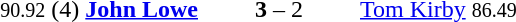<table style="text-align:center">
<tr>
<th width=223></th>
<th width=100></th>
<th width=223></th>
</tr>
<tr>
<td align=right><small>90.92</small> (4) <strong><a href='#'>John Lowe</a></strong> </td>
<td><strong>3</strong> – 2</td>
<td align=left> <a href='#'>Tom Kirby</a> <small>86.49</small></td>
</tr>
</table>
